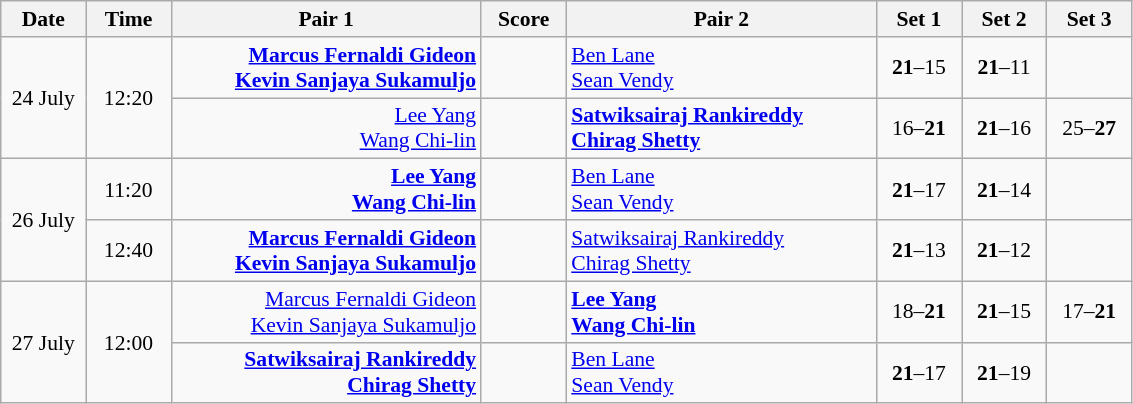<table class="wikitable" style="font-size:90%; text-align:center">
<tr>
<th width="50">Date</th>
<th width="50">Time</th>
<th width="200">Pair 1</th>
<th width="50">Score</th>
<th width="200">Pair 2</th>
<th width="50">Set 1</th>
<th width="50">Set 2</th>
<th width="50">Set 3</th>
</tr>
<tr>
<td rowspan="2">24 July</td>
<td rowspan="2">12:20</td>
<td align="right"><strong><a href='#'>Marcus Fernaldi Gideon</a> <br><a href='#'>Kevin Sanjaya Sukamuljo</a> </strong></td>
<td> </td>
<td align="left"> <a href='#'>Ben Lane</a><br> <a href='#'>Sean Vendy</a></td>
<td><strong>21</strong>–15</td>
<td><strong>21</strong>–11</td>
<td></td>
</tr>
<tr>
<td align="right"><a href='#'>Lee Yang</a> <br><a href='#'>Wang Chi-lin</a> </td>
<td> </td>
<td align="left"><strong> <a href='#'>Satwiksairaj Rankireddy</a><br> <a href='#'>Chirag Shetty</a></strong></td>
<td>16–<strong>21</strong></td>
<td><strong>21</strong>–16</td>
<td>25–<strong>27</strong></td>
</tr>
<tr>
<td rowspan="2">26 July</td>
<td>11:20</td>
<td align="right"><strong><a href='#'>Lee Yang</a> <br><a href='#'>Wang Chi-lin</a> </strong></td>
<td> </td>
<td align="left"> <a href='#'>Ben Lane</a><br> <a href='#'>Sean Vendy</a></td>
<td><strong>21</strong>–17</td>
<td><strong>21</strong>–14</td>
<td></td>
</tr>
<tr>
<td>12:40</td>
<td align="right"><strong><a href='#'>Marcus Fernaldi Gideon</a> <br><a href='#'>Kevin Sanjaya Sukamuljo</a> </strong></td>
<td> </td>
<td align="left"> <a href='#'>Satwiksairaj Rankireddy</a><br> <a href='#'>Chirag Shetty</a></td>
<td><strong>21</strong>–13</td>
<td><strong>21</strong>–12</td>
<td></td>
</tr>
<tr>
<td rowspan="2">27 July</td>
<td rowspan="2">12:00</td>
<td align="right"><a href='#'>Marcus Fernaldi Gideon</a> <br><a href='#'>Kevin Sanjaya Sukamuljo</a> </td>
<td> </td>
<td align="left"><strong> <a href='#'>Lee Yang</a><br> <a href='#'>Wang Chi-lin</a></strong></td>
<td>18–<strong>21</strong></td>
<td><strong>21</strong>–15</td>
<td>17–<strong>21</strong></td>
</tr>
<tr>
<td align="right"><strong><a href='#'>Satwiksairaj Rankireddy</a> <br><a href='#'>Chirag Shetty</a> </strong></td>
<td> </td>
<td align="left"> <a href='#'>Ben Lane</a><br> <a href='#'>Sean Vendy</a></td>
<td><strong>21</strong>–17</td>
<td><strong>21</strong>–19</td>
<td></td>
</tr>
</table>
